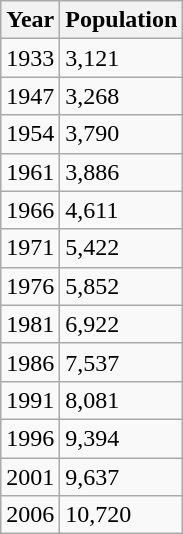<table class="wikitable">
<tr>
<th>Year</th>
<th>Population</th>
</tr>
<tr>
<td>1933</td>
<td>3,121</td>
</tr>
<tr>
<td>1947</td>
<td>3,268</td>
</tr>
<tr>
<td>1954</td>
<td>3,790</td>
</tr>
<tr>
<td>1961</td>
<td>3,886</td>
</tr>
<tr>
<td>1966</td>
<td>4,611</td>
</tr>
<tr>
<td>1971</td>
<td>5,422</td>
</tr>
<tr>
<td>1976</td>
<td>5,852</td>
</tr>
<tr>
<td>1981</td>
<td>6,922</td>
</tr>
<tr>
<td>1986</td>
<td>7,537</td>
</tr>
<tr>
<td>1991</td>
<td>8,081</td>
</tr>
<tr>
<td>1996</td>
<td>9,394</td>
</tr>
<tr>
<td>2001</td>
<td>9,637</td>
</tr>
<tr>
<td>2006</td>
<td>10,720</td>
</tr>
</table>
